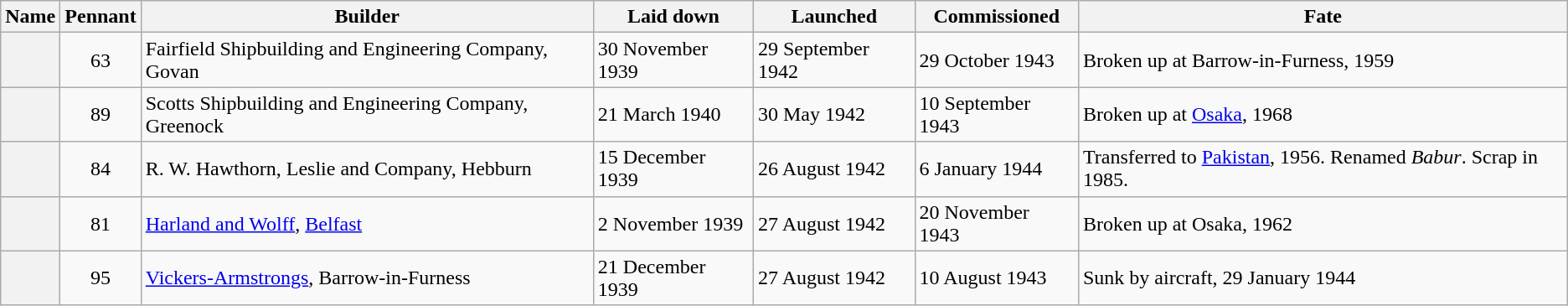<table class="wikitable sortable plainrowheaders">
<tr>
<th scope="col">Name</th>
<th scope="col">Pennant</th>
<th scope="col">Builder</th>
<th scope="col">Laid down</th>
<th scope="col">Launched</th>
<th scope="col">Commissioned</th>
<th scope="col" class="unsortable">Fate</th>
</tr>
<tr>
<th scope="row"></th>
<td style="text-align: center;">63</td>
<td>Fairfield Shipbuilding and Engineering Company, Govan</td>
<td>30 November 1939</td>
<td>29 September 1942</td>
<td>29 October 1943</td>
<td>Broken up at Barrow-in-Furness, 1959</td>
</tr>
<tr>
<th scope="row"></th>
<td style="text-align: center;">89</td>
<td>Scotts Shipbuilding and Engineering Company, Greenock</td>
<td>21 March 1940</td>
<td>30 May 1942</td>
<td>10 September 1943</td>
<td>Broken up at <a href='#'>Osaka</a>, 1968</td>
</tr>
<tr>
<th scope="row"></th>
<td style="text-align: center;">84</td>
<td>R. W. Hawthorn, Leslie and Company, Hebburn</td>
<td>15 December 1939</td>
<td>26 August 1942</td>
<td>6 January 1944</td>
<td>Transferred to <a href='#'>Pakistan</a>, 1956. Renamed <em>Babur</em>. Scrap in 1985.</td>
</tr>
<tr>
<th scope="row"></th>
<td style="text-align: center;">81</td>
<td><a href='#'>Harland and Wolff</a>, <a href='#'>Belfast</a></td>
<td>2 November 1939</td>
<td>27 August 1942</td>
<td>20 November 1943</td>
<td>Broken up at Osaka, 1962</td>
</tr>
<tr>
<th scope="row"></th>
<td style="text-align: center;">95</td>
<td><a href='#'>Vickers-Armstrongs</a>, Barrow-in-Furness</td>
<td>21 December 1939</td>
<td>27 August 1942</td>
<td>10 August 1943</td>
<td>Sunk by aircraft, 29 January 1944</td>
</tr>
</table>
